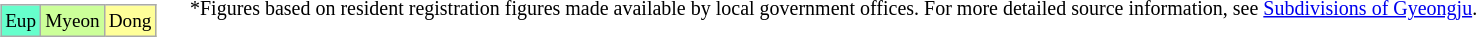<table style="margin:1em auto; width:80%;" cellpadding="10">
<tr>
<td><br><table class="wikitable"  style="font-size:80%; margin:auto;">
<tr>
<td style="background: #6FC;">Eup</td>
<td style="background: #CF9;">Myeon</td>
<td style="background: #FF9;">Dong</td>
</tr>
</table>
</td>
<td><small>*Figures based on resident registration figures made available by local government offices.  For more detailed source information, see <a href='#'>Subdivisions of Gyeongju</a>.</small></td>
</tr>
</table>
